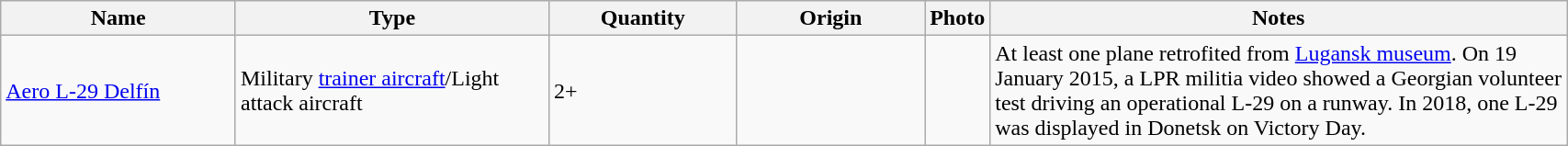<table class="wikitable" style="width:90%;">
<tr>
<th style="width:15%;">Name</th>
<th style="width:20%;">Type</th>
<th style="width:12%;">Quantity</th>
<th style="width:12%;">Origin</th>
<th>Photo</th>
<th>Notes</th>
</tr>
<tr>
<td><a href='#'>Aero L-29 Delfín</a></td>
<td>Military <a href='#'>trainer aircraft</a>/Light attack aircraft</td>
<td>2+</td>
<td></td>
<td></td>
<td>At least one plane retrofited from <a href='#'>Lugansk museum</a>. On 19 January 2015, a LPR militia video showed a Georgian volunteer test driving an operational L-29 on a runway. In 2018, one L-29 was displayed in Donetsk on Victory Day.</td>
</tr>
</table>
